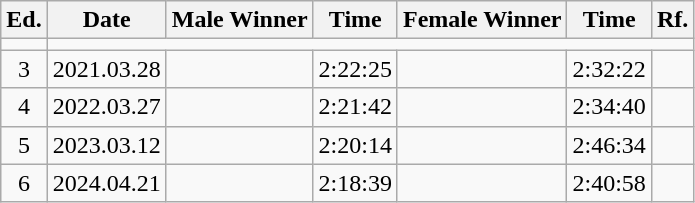<table class="wikitable sortable">
<tr>
<th class="unsortable">Ed.</th>
<th>Date</th>
<th>Male Winner</th>
<th>Time</th>
<th>Female Winner</th>
<th>Time</th>
<th class="unsortable">Rf.</th>
</tr>
<tr>
<td></td>
</tr>
<tr>
<td align="center">3</td>
<td>2021.03.28</td>
<td></td>
<td>2:22:25</td>
<td></td>
<td>2:32:22</td>
<td></td>
</tr>
<tr>
<td align="center">4</td>
<td>2022.03.27</td>
<td></td>
<td>2:21:42</td>
<td></td>
<td>2:34:40</td>
<td></td>
</tr>
<tr>
<td align="center">5</td>
<td>2023.03.12</td>
<td></td>
<td>2:20:14</td>
<td></td>
<td>2:46:34</td>
<td></td>
</tr>
<tr>
<td align="center">6</td>
<td>2024.04.21</td>
<td></td>
<td>2:18:39</td>
<td></td>
<td>2:40:58</td>
<td></td>
</tr>
</table>
